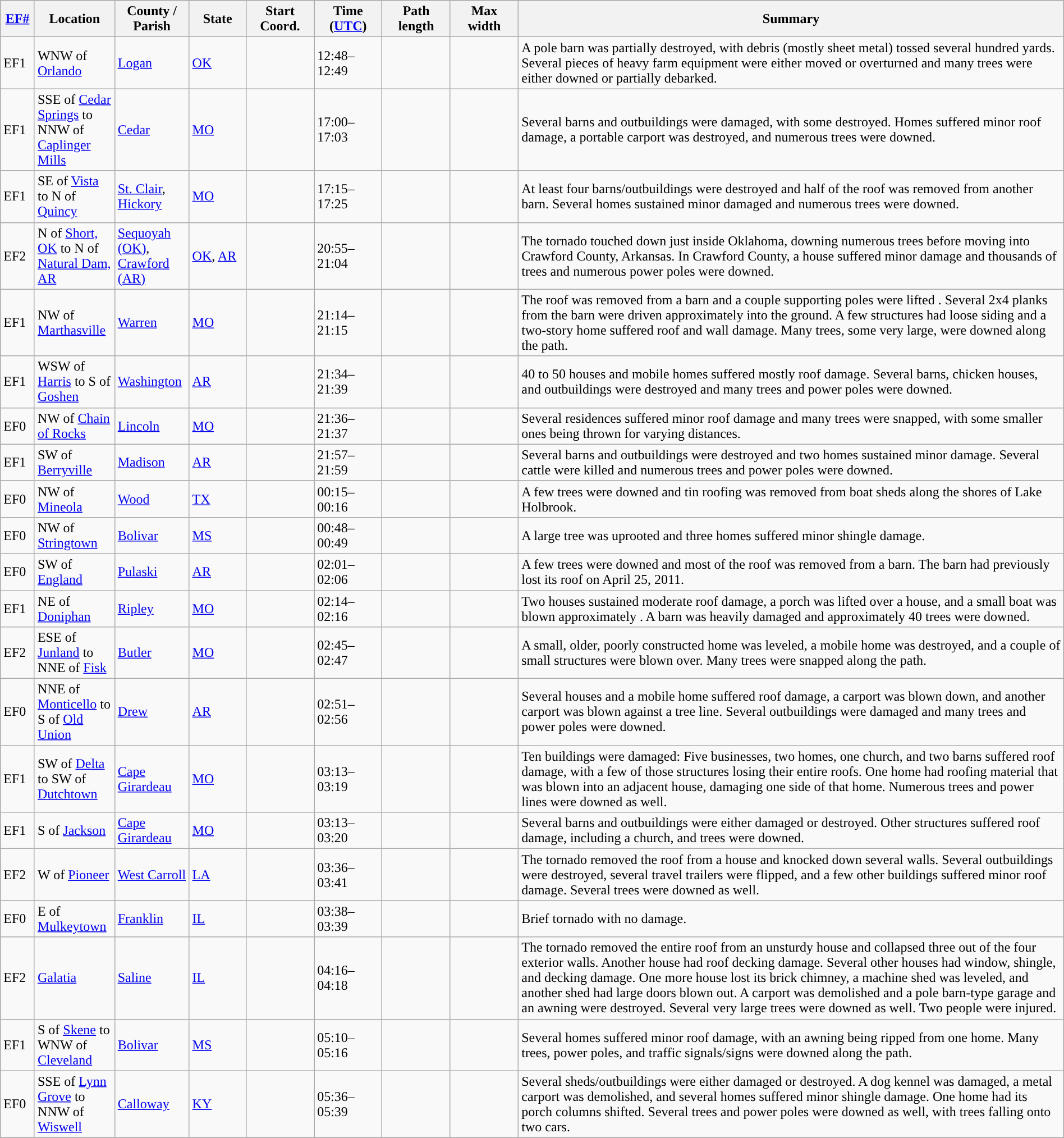<table class="wikitable sortable" style="width:100%;">
<tr>
<th scope="col"  style="width:3%; text-align:center;"><a href='#'>EF#</a></th>
<th scope="col"  style="width:7%; text-align:center;" class="unsortable">Location</th>
<th scope="col"  style="width:6%; text-align:center;" class="unsortable">County / Parish</th>
<th scope="col"  style="width:5%; text-align:center;">State</th>
<th scope="col"  style="width:6%; text-align:center;">Start Coord.</th>
<th scope="col"  style="width:6%; text-align:center;">Time (<a href='#'>UTC</a>)</th>
<th scope="col"  style="width:6%; text-align:center;">Path length</th>
<th scope="col"  style="width:6%; text-align:center;">Max width</th>
<th scope="col" class="unsortable" style="width:48%; text-align:center;">Summary</th>
</tr>
<tr>
<td>EF1</td>
<td>WNW of <a href='#'>Orlando</a></td>
<td><a href='#'>Logan</a></td>
<td><a href='#'>OK</a></td>
<td></td>
<td>12:48–12:49</td>
<td></td>
<td></td>
<td>A pole barn was partially destroyed, with debris (mostly sheet metal) tossed several hundred yards. Several pieces of heavy farm equipment were either moved or overturned and many trees were either downed or partially debarked.</td>
</tr>
<tr>
<td>EF1</td>
<td>SSE of <a href='#'>Cedar Springs</a> to NNW of <a href='#'>Caplinger Mills</a></td>
<td><a href='#'>Cedar</a></td>
<td><a href='#'>MO</a></td>
<td></td>
<td>17:00–17:03</td>
<td></td>
<td></td>
<td>Several barns and outbuildings were damaged, with some destroyed. Homes suffered minor roof damage, a portable carport was destroyed, and numerous trees were downed.</td>
</tr>
<tr>
<td>EF1</td>
<td>SE of <a href='#'>Vista</a> to N of <a href='#'>Quincy</a></td>
<td><a href='#'>St. Clair</a>, <a href='#'>Hickory</a></td>
<td><a href='#'>MO</a></td>
<td></td>
<td>17:15–17:25</td>
<td></td>
<td></td>
<td>At least four barns/outbuildings were destroyed and half of the roof was removed from another barn. Several homes sustained minor damaged and numerous trees were downed.</td>
</tr>
<tr>
<td>EF2</td>
<td>N of <a href='#'>Short, OK</a> to N of <a href='#'>Natural Dam, AR</a></td>
<td><a href='#'>Sequoyah (OK)</a>, <a href='#'>Crawford (AR)</a></td>
<td><a href='#'>OK</a>, <a href='#'>AR</a></td>
<td></td>
<td>20:55–21:04</td>
<td></td>
<td></td>
<td>The tornado touched down just inside Oklahoma, downing numerous trees before moving into Crawford County, Arkansas. In Crawford County, a house suffered minor damage and thousands of trees and numerous power poles were downed.</td>
</tr>
<tr>
<td>EF1</td>
<td>NW of <a href='#'>Marthasville</a></td>
<td><a href='#'>Warren</a></td>
<td><a href='#'>MO</a></td>
<td></td>
<td>21:14–21:15</td>
<td></td>
<td></td>
<td>The roof was removed from a barn and a couple supporting poles were lifted . Several 2x4 planks from the barn were driven approximately  into the ground. A few structures had loose siding and a two-story home suffered roof and wall damage. Many trees, some very large, were downed along the path.</td>
</tr>
<tr>
<td>EF1</td>
<td>WSW of <a href='#'>Harris</a> to S of <a href='#'>Goshen</a></td>
<td><a href='#'>Washington</a></td>
<td><a href='#'>AR</a></td>
<td></td>
<td>21:34–21:39</td>
<td></td>
<td></td>
<td>40 to 50 houses and mobile homes suffered mostly roof damage. Several barns, chicken houses, and outbuildings were destroyed and many trees and power poles were downed.</td>
</tr>
<tr>
<td>EF0</td>
<td>NW of <a href='#'>Chain of Rocks</a></td>
<td><a href='#'>Lincoln</a></td>
<td><a href='#'>MO</a></td>
<td></td>
<td>21:36–21:37</td>
<td></td>
<td></td>
<td>Several residences suffered minor roof damage and many trees were snapped, with some smaller ones being thrown for varying distances.</td>
</tr>
<tr>
<td>EF1</td>
<td>SW of <a href='#'>Berryville</a></td>
<td><a href='#'>Madison</a></td>
<td><a href='#'>AR</a></td>
<td></td>
<td>21:57–21:59</td>
<td></td>
<td></td>
<td>Several barns and outbuildings were destroyed and two homes sustained minor damage. Several cattle were killed and numerous trees and power poles were downed.</td>
</tr>
<tr>
<td>EF0</td>
<td>NW of <a href='#'>Mineola</a></td>
<td><a href='#'>Wood</a></td>
<td><a href='#'>TX</a></td>
<td></td>
<td>00:15–00:16</td>
<td></td>
<td></td>
<td>A few trees were downed and tin roofing was removed from boat sheds along the shores of Lake Holbrook.</td>
</tr>
<tr>
<td>EF0</td>
<td>NW of <a href='#'>Stringtown</a></td>
<td><a href='#'>Bolivar</a></td>
<td><a href='#'>MS</a></td>
<td></td>
<td>00:48–00:49</td>
<td></td>
<td></td>
<td>A large tree was uprooted and three homes suffered minor shingle damage.</td>
</tr>
<tr>
<td>EF0</td>
<td>SW of <a href='#'>England</a></td>
<td><a href='#'>Pulaski</a></td>
<td><a href='#'>AR</a></td>
<td></td>
<td>02:01–02:06</td>
<td></td>
<td></td>
<td>A few trees were downed and most of the roof was removed from a barn. The barn had previously lost its roof on April 25, 2011.</td>
</tr>
<tr>
<td>EF1</td>
<td>NE of <a href='#'>Doniphan</a></td>
<td><a href='#'>Ripley</a></td>
<td><a href='#'>MO</a></td>
<td></td>
<td>02:14–02:16</td>
<td></td>
<td></td>
<td>Two houses sustained moderate roof damage, a porch was lifted over a house, and a small boat was blown approximately . A barn was heavily damaged and approximately 40 trees were downed.</td>
</tr>
<tr>
<td>EF2</td>
<td>ESE of <a href='#'>Junland</a> to NNE of <a href='#'>Fisk</a></td>
<td><a href='#'>Butler</a></td>
<td><a href='#'>MO</a></td>
<td></td>
<td>02:45–02:47</td>
<td></td>
<td></td>
<td>A small, older, poorly constructed home was leveled, a mobile home was destroyed, and a couple of small structures were blown over. Many trees were snapped along the path.</td>
</tr>
<tr>
<td>EF0</td>
<td>NNE of <a href='#'>Monticello</a> to S of <a href='#'>Old Union</a></td>
<td><a href='#'>Drew</a></td>
<td><a href='#'>AR</a></td>
<td></td>
<td>02:51–02:56</td>
<td></td>
<td></td>
<td>Several houses and a mobile home suffered roof damage, a carport was blown down, and another carport was blown against a tree line. Several outbuildings were damaged and many trees and power poles were downed.</td>
</tr>
<tr>
<td>EF1</td>
<td>SW of <a href='#'>Delta</a> to SW of <a href='#'>Dutchtown</a></td>
<td><a href='#'>Cape Girardeau</a></td>
<td><a href='#'>MO</a></td>
<td></td>
<td>03:13–03:19</td>
<td></td>
<td></td>
<td>Ten buildings were damaged: Five businesses, two homes, one church, and two barns suffered roof damage, with a few of those structures losing their entire roofs. One home had roofing material that was blown into an adjacent house, damaging one side of that home. Numerous trees and power lines were downed as well.</td>
</tr>
<tr>
<td>EF1</td>
<td>S of <a href='#'>Jackson</a></td>
<td><a href='#'>Cape Girardeau</a></td>
<td><a href='#'>MO</a></td>
<td></td>
<td>03:13–03:20</td>
<td></td>
<td></td>
<td>Several barns and outbuildings were either damaged or destroyed. Other structures suffered roof damage, including a church, and trees were downed.</td>
</tr>
<tr>
<td>EF2</td>
<td>W of <a href='#'>Pioneer</a></td>
<td><a href='#'>West Carroll</a></td>
<td><a href='#'>LA</a></td>
<td></td>
<td>03:36–03:41</td>
<td></td>
<td></td>
<td>The tornado removed the roof from a house and knocked down several walls. Several outbuildings were destroyed, several travel trailers were flipped, and a few other buildings suffered minor roof damage. Several trees were downed as well.</td>
</tr>
<tr>
<td>EF0</td>
<td>E of <a href='#'>Mulkeytown</a></td>
<td><a href='#'>Franklin</a></td>
<td><a href='#'>IL</a></td>
<td></td>
<td>03:38–03:39</td>
<td></td>
<td></td>
<td>Brief tornado with no damage.</td>
</tr>
<tr>
<td>EF2</td>
<td><a href='#'>Galatia</a></td>
<td><a href='#'>Saline</a></td>
<td><a href='#'>IL</a></td>
<td></td>
<td>04:16–04:18</td>
<td></td>
<td></td>
<td>The tornado removed the entire roof from an unsturdy house and collapsed three out of the four exterior walls. Another house had roof decking damage. Several other houses had window, shingle, and decking damage. One more house lost its brick chimney, a machine shed was leveled, and another shed had large doors blown out. A carport was demolished and a pole barn-type garage and an awning were destroyed. Several very large trees were downed as well. Two people were injured.</td>
</tr>
<tr>
<td>EF1</td>
<td>S of <a href='#'>Skene</a> to WNW of <a href='#'>Cleveland</a></td>
<td><a href='#'>Bolivar</a></td>
<td><a href='#'>MS</a></td>
<td></td>
<td>05:10–05:16</td>
<td></td>
<td></td>
<td>Several homes suffered minor roof damage, with an awning being ripped from one home. Many trees, power poles, and traffic signals/signs were downed along the path.</td>
</tr>
<tr>
<td>EF0</td>
<td>SSE of <a href='#'>Lynn Grove</a> to NNW of <a href='#'>Wiswell</a></td>
<td><a href='#'>Calloway</a></td>
<td><a href='#'>KY</a></td>
<td></td>
<td>05:36–05:39</td>
<td></td>
<td></td>
<td>Several sheds/outbuildings were either damaged or destroyed. A dog kennel was damaged, a metal carport was demolished, and several homes suffered minor shingle damage. One home had its porch columns shifted. Several trees and power poles were downed as well, with trees falling onto two cars.</td>
</tr>
<tr>
</tr>
</table>
